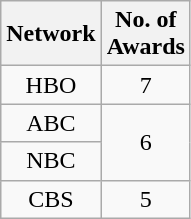<table class="wikitable">
<tr>
<th>Network</th>
<th>No. of<br>Awards</th>
</tr>
<tr style="text-align:center">
<td>HBO</td>
<td>7</td>
</tr>
<tr style="text-align:center">
<td>ABC</td>
<td rowspan="2">6</td>
</tr>
<tr style="text-align:center">
<td>NBC</td>
</tr>
<tr style="text-align:center">
<td>CBS</td>
<td>5</td>
</tr>
</table>
